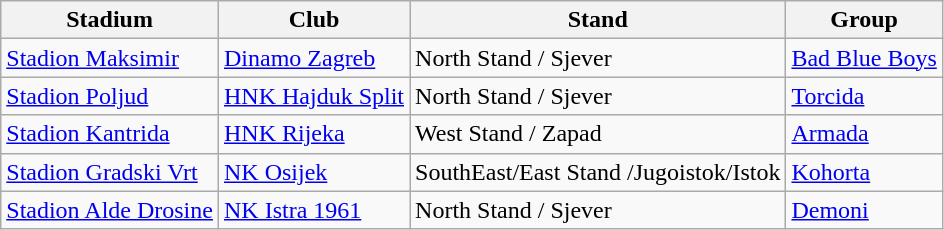<table class="wikitable">
<tr>
<th>Stadium</th>
<th>Club</th>
<th>Stand</th>
<th>Group</th>
</tr>
<tr>
<td style="text-align:left;"><a href='#'>Stadion Maksimir</a></td>
<td><a href='#'>Dinamo Zagreb</a></td>
<td>North Stand / Sjever</td>
<td><a href='#'>Bad Blue Boys</a></td>
</tr>
<tr>
<td style="text-align:left;"><a href='#'>Stadion Poljud</a></td>
<td><a href='#'>HNK Hajduk Split</a></td>
<td>North Stand / Sjever</td>
<td><a href='#'>Torcida</a></td>
</tr>
<tr>
<td style="text-align:left;"><a href='#'>Stadion Kantrida</a></td>
<td><a href='#'>HNK Rijeka</a></td>
<td>West Stand / Zapad</td>
<td><a href='#'>Armada</a></td>
</tr>
<tr>
<td style="text-align:left;"><a href='#'>Stadion Gradski Vrt</a></td>
<td><a href='#'>NK Osijek</a></td>
<td>SouthEast/East Stand /Jugoistok/Istok</td>
<td><a href='#'>Kohorta</a></td>
</tr>
<tr>
<td style="text-align:left;"><a href='#'>Stadion Alde Drosine</a></td>
<td><a href='#'>NK Istra 1961</a></td>
<td>North Stand / Sjever</td>
<td><a href='#'>Demoni</a></td>
</tr>
</table>
